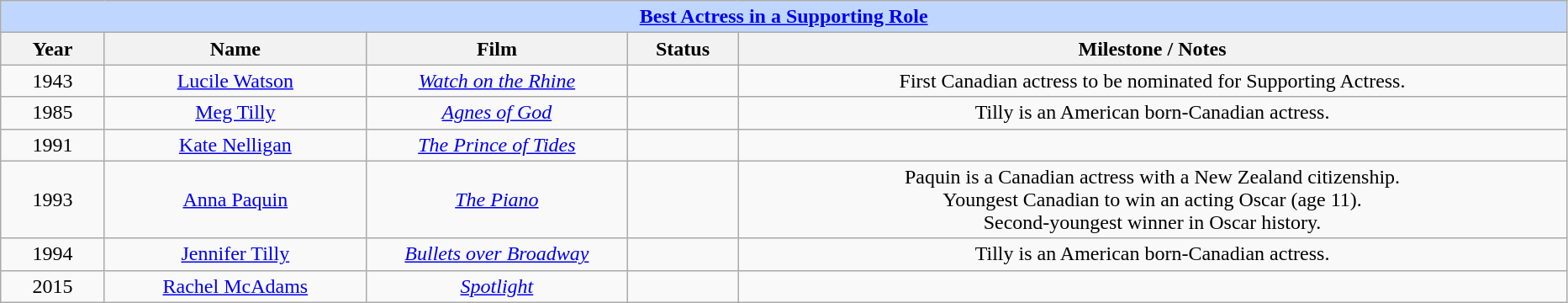<table class="wikitable" style="text-align: center">
<tr style="background:#bfd7ff;">
<td colspan="6" style="text-align:center;"><strong><a href='#'>Best Actress in a Supporting Role</a></strong></td>
</tr>
<tr style="background:#ebft5ff;">
<th style="width:075px;">Year</th>
<th style="width:200px;">Name</th>
<th style="width:200px;">Film</th>
<th style="width:080px;">Status</th>
<th style="width:650px;">Milestone / Notes</th>
</tr>
<tr>
<td>1943</td>
<td><a href='#'>Lucile Watson</a></td>
<td><em><a href='#'>Watch on the Rhine</a></em></td>
<td></td>
<td>First Canadian actress to be nominated for Supporting Actress.</td>
</tr>
<tr>
<td>1985</td>
<td><a href='#'>Meg Tilly</a></td>
<td><em><a href='#'>Agnes of God</a></em></td>
<td></td>
<td>Tilly is an American born-Canadian actress.</td>
</tr>
<tr>
<td>1991</td>
<td><a href='#'>Kate Nelligan</a></td>
<td><em><a href='#'>The Prince of Tides</a></em></td>
<td></td>
<td></td>
</tr>
<tr>
<td>1993</td>
<td><a href='#'>Anna Paquin</a></td>
<td><em><a href='#'>The Piano</a></em></td>
<td></td>
<td>Paquin is a Canadian actress with a New Zealand citizenship.<br>Youngest Canadian to win an acting Oscar (age 11).<br>Second-youngest winner in Oscar history.</td>
</tr>
<tr>
<td>1994</td>
<td><a href='#'>Jennifer Tilly</a></td>
<td><em><a href='#'>Bullets over Broadway</a></em></td>
<td></td>
<td>Tilly is an American born-Canadian actress.</td>
</tr>
<tr>
<td>2015</td>
<td><a href='#'>Rachel McAdams</a></td>
<td><em><a href='#'>Spotlight</a></em></td>
<td></td>
<td></td>
</tr>
</table>
